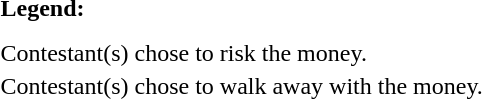<table class="toccolours" style="font-size:100%; white-space:nowrap;">
<tr>
<td><strong>Legend:</strong></td>
<td>      </td>
</tr>
<tr>
<td></td>
</tr>
<tr>
<td></td>
</tr>
<tr>
<td> Contestant(s) chose to risk the money.</td>
</tr>
<tr>
<td> Contestant(s) chose to walk away with the money.</td>
</tr>
</table>
